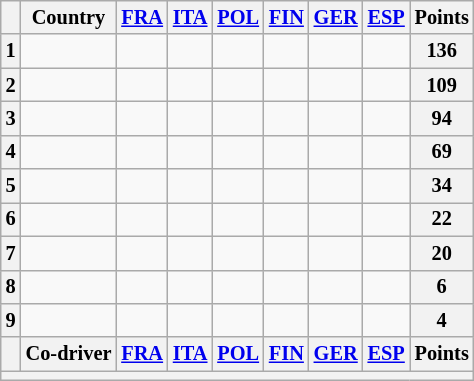<table class="wikitable" style="font-size: 85%; text-align: center;">
<tr valign="top">
<th valign="middle"></th>
<th valign="middle">Country</th>
<th><a href='#'>FRA</a><br></th>
<th><a href='#'>ITA</a><br></th>
<th><a href='#'>POL</a><br></th>
<th><a href='#'>FIN</a><br></th>
<th><a href='#'>GER</a><br></th>
<th><a href='#'>ESP</a><br></th>
<th valign="middle">Points</th>
</tr>
<tr>
<th>1</th>
<td align="left"></td>
<td></td>
<td></td>
<td></td>
<td></td>
<td></td>
<td></td>
<th>136</th>
</tr>
<tr>
<th>2</th>
<td align="left"></td>
<td></td>
<td></td>
<td></td>
<td></td>
<td></td>
<td></td>
<th>109</th>
</tr>
<tr>
<th>3</th>
<td align="left"></td>
<td></td>
<td></td>
<td></td>
<td></td>
<td></td>
<td></td>
<th>94</th>
</tr>
<tr>
<th>4</th>
<td align="left"></td>
<td></td>
<td></td>
<td></td>
<td></td>
<td></td>
<td></td>
<th>69</th>
</tr>
<tr>
<th>5</th>
<td align="left"></td>
<td></td>
<td></td>
<td></td>
<td></td>
<td></td>
<td></td>
<th>34</th>
</tr>
<tr>
<th>6</th>
<td align="left"></td>
<td></td>
<td></td>
<td></td>
<td></td>
<td></td>
<td></td>
<th>22</th>
</tr>
<tr>
<th>7</th>
<td align="left"></td>
<td></td>
<td></td>
<td></td>
<td></td>
<td></td>
<td></td>
<th>20</th>
</tr>
<tr>
<th>8</th>
<td align="left"></td>
<td></td>
<td></td>
<td></td>
<td></td>
<td></td>
<td></td>
<th>6</th>
</tr>
<tr>
<th>9</th>
<td align="left"></td>
<td></td>
<td></td>
<td></td>
<td></td>
<td></td>
<td></td>
<th>4</th>
</tr>
<tr valign="top">
<th valign="middle"></th>
<th valign="middle">Co-driver</th>
<th><a href='#'>FRA</a><br></th>
<th><a href='#'>ITA</a><br></th>
<th><a href='#'>POL</a><br></th>
<th><a href='#'>FIN</a><br></th>
<th><a href='#'>GER</a><br></th>
<th><a href='#'>ESP</a><br></th>
<th valign="middle">Points</th>
</tr>
<tr>
<th colspan="10"></th>
</tr>
</table>
